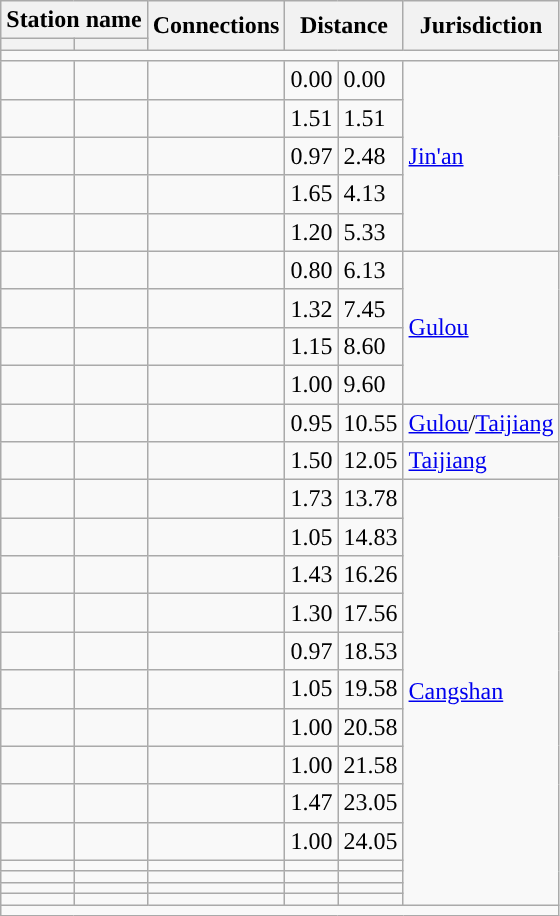<table class="wikitable">
<tr>
<th colspan="2">Station name</th>
<th rowspan="2">Connections</th>
<th colspan="2" rowspan="2">Distance<br></th>
<th rowspan="2">Jurisdiction</th>
</tr>
<tr>
<th></th>
<th></th>
</tr>
<tr style="background:#">
<td colspan="6"></td>
</tr>
<tr>
<td></td>
<td></td>
<td></td>
<td>0.00</td>
<td>0.00</td>
<td rowspan="5"><a href='#'>Jin'an</a></td>
</tr>
<tr>
<td></td>
<td></td>
<td></td>
<td>1.51</td>
<td>1.51</td>
</tr>
<tr>
<td></td>
<td></td>
<td></td>
<td>0.97</td>
<td>2.48</td>
</tr>
<tr>
<td></td>
<td></td>
<td> </td>
<td>1.65</td>
<td>4.13</td>
</tr>
<tr>
<td></td>
<td></td>
<td></td>
<td>1.20</td>
<td>5.33</td>
</tr>
<tr>
<td></td>
<td></td>
<td></td>
<td>0.80</td>
<td>6.13</td>
<td rowspan="4"><a href='#'>Gulou</a></td>
</tr>
<tr>
<td></td>
<td></td>
<td></td>
<td>1.32</td>
<td>7.45</td>
</tr>
<tr>
<td></td>
<td></td>
<td></td>
<td>1.15</td>
<td>8.60</td>
</tr>
<tr>
<td></td>
<td></td>
<td></td>
<td>1.00</td>
<td>9.60</td>
</tr>
<tr>
<td></td>
<td></td>
<td></td>
<td>0.95</td>
<td>10.55</td>
<td><a href='#'>Gulou</a>/<a href='#'>Taijiang</a></td>
</tr>
<tr>
<td></td>
<td></td>
<td></td>
<td>1.50</td>
<td>12.05</td>
<td><a href='#'>Taijiang</a></td>
</tr>
<tr>
<td></td>
<td></td>
<td></td>
<td>1.73</td>
<td>13.78</td>
<td rowspan="14"><a href='#'>Cangshan</a></td>
</tr>
<tr>
<td></td>
<td></td>
<td></td>
<td>1.05</td>
<td>14.83</td>
</tr>
<tr>
<td></td>
<td></td>
<td></td>
<td>1.43</td>
<td>16.26</td>
</tr>
<tr>
<td></td>
<td></td>
<td></td>
<td>1.30</td>
<td>17.56</td>
</tr>
<tr>
<td></td>
<td></td>
<td></td>
<td>0.97</td>
<td>18.53</td>
</tr>
<tr>
<td></td>
<td></td>
<td></td>
<td>1.05</td>
<td>19.58</td>
</tr>
<tr>
<td></td>
<td></td>
<td></td>
<td>1.00</td>
<td>20.58</td>
</tr>
<tr>
<td></td>
<td></td>
<td></td>
<td>1.00</td>
<td>21.58</td>
</tr>
<tr>
<td></td>
<td></td>
<td></td>
<td>1.47</td>
<td>23.05</td>
</tr>
<tr>
<td></td>
<td></td>
<td> </td>
<td>1.00</td>
<td>24.05</td>
</tr>
<tr>
<td></td>
<td></td>
<td></td>
<td></td>
<td></td>
</tr>
<tr>
<td></td>
<td></td>
<td></td>
<td></td>
<td></td>
</tr>
<tr>
<td></td>
<td></td>
<td></td>
<td></td>
<td></td>
</tr>
<tr>
<td></td>
<td></td>
<td></td>
<td></td>
</tr>
<tr style="background:#">
<td colspan="6"></td>
</tr>
</table>
